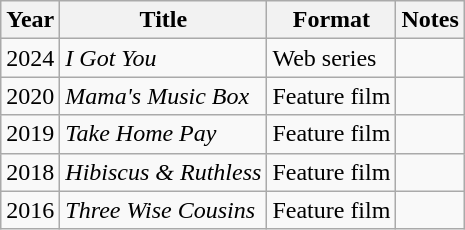<table class="wikitable">
<tr>
<th>Year</th>
<th>Title</th>
<th>Format</th>
<th>Notes</th>
</tr>
<tr>
<td>2024</td>
<td><em>I Got You</em></td>
<td>Web series</td>
<td></td>
</tr>
<tr>
<td>2020</td>
<td><em>Mama's Music Box</em></td>
<td>Feature film</td>
<td></td>
</tr>
<tr>
<td>2019</td>
<td><em>Take Home Pay</em></td>
<td>Feature film</td>
<td></td>
</tr>
<tr>
<td>2018</td>
<td><em>Hibiscus & Ruthless</em></td>
<td>Feature film</td>
<td></td>
</tr>
<tr>
<td>2016</td>
<td><em>Three Wise Cousins</em></td>
<td>Feature film</td>
<td></td>
</tr>
</table>
